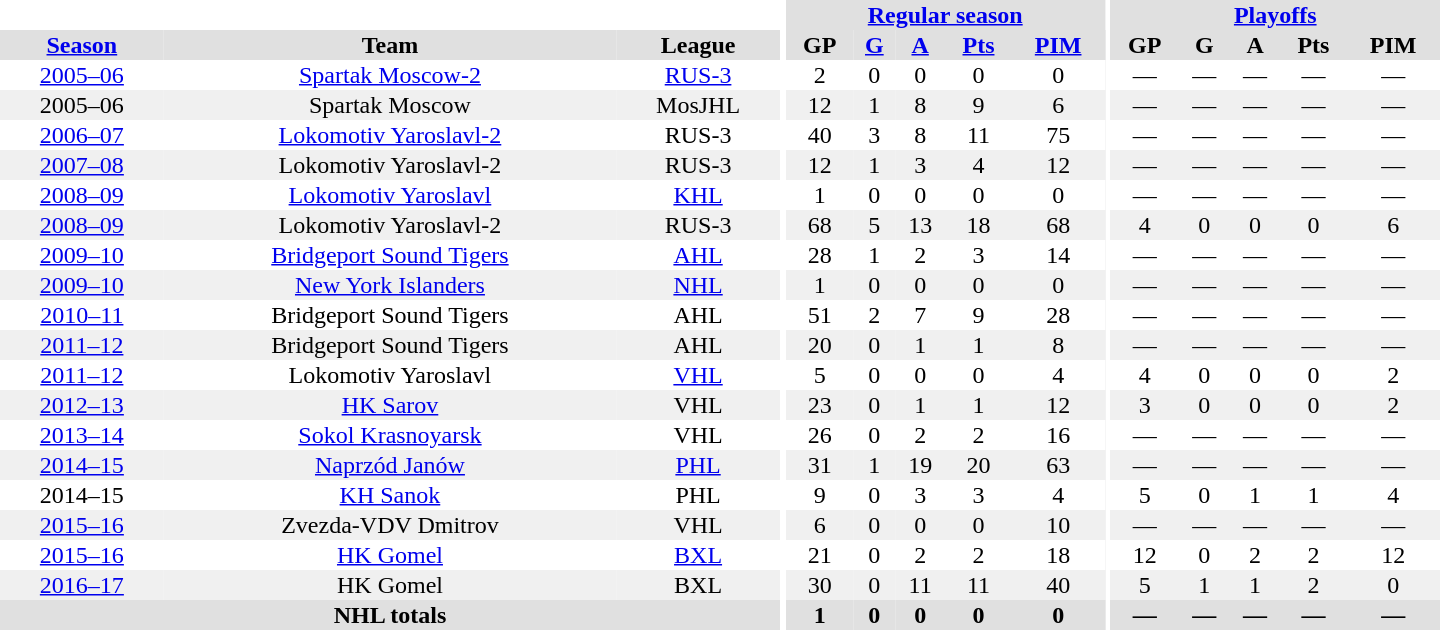<table border="0" cellpadding="1" cellspacing="0" style="text-align:center; width:60em">
<tr bgcolor="#e0e0e0">
<th colspan="3" bgcolor="#ffffff"></th>
<th rowspan="100" bgcolor="#ffffff"></th>
<th colspan="5"><a href='#'>Regular season</a></th>
<th rowspan="100" bgcolor="#ffffff"></th>
<th colspan="5"><a href='#'>Playoffs</a></th>
</tr>
<tr bgcolor="#e0e0e0">
<th><a href='#'>Season</a></th>
<th>Team</th>
<th>League</th>
<th>GP</th>
<th><a href='#'>G</a></th>
<th><a href='#'>A</a></th>
<th><a href='#'>Pts</a></th>
<th><a href='#'>PIM</a></th>
<th>GP</th>
<th>G</th>
<th>A</th>
<th>Pts</th>
<th>PIM</th>
</tr>
<tr>
<td><a href='#'>2005–06</a></td>
<td><a href='#'>Spartak Moscow-2</a></td>
<td><a href='#'>RUS-3</a></td>
<td>2</td>
<td>0</td>
<td>0</td>
<td>0</td>
<td>0</td>
<td>—</td>
<td>—</td>
<td>—</td>
<td>—</td>
<td>—</td>
</tr>
<tr bgcolor="#f0f0f0">
<td>2005–06</td>
<td>Spartak Moscow</td>
<td>MosJHL</td>
<td>12</td>
<td>1</td>
<td>8</td>
<td>9</td>
<td>6</td>
<td>—</td>
<td>—</td>
<td>—</td>
<td>—</td>
<td>—</td>
</tr>
<tr>
<td><a href='#'>2006–07</a></td>
<td><a href='#'>Lokomotiv Yaroslavl-2</a></td>
<td>RUS-3</td>
<td>40</td>
<td>3</td>
<td>8</td>
<td>11</td>
<td>75</td>
<td>—</td>
<td>—</td>
<td>—</td>
<td>—</td>
<td>—</td>
</tr>
<tr bgcolor="#f0f0f0">
<td><a href='#'>2007–08</a></td>
<td>Lokomotiv Yaroslavl-2</td>
<td>RUS-3</td>
<td>12</td>
<td>1</td>
<td>3</td>
<td>4</td>
<td>12</td>
<td>—</td>
<td>—</td>
<td>—</td>
<td>—</td>
<td>—</td>
</tr>
<tr>
<td><a href='#'>2008–09</a></td>
<td><a href='#'>Lokomotiv Yaroslavl</a></td>
<td><a href='#'>KHL</a></td>
<td>1</td>
<td>0</td>
<td>0</td>
<td>0</td>
<td>0</td>
<td>—</td>
<td>—</td>
<td>—</td>
<td>—</td>
<td>—</td>
</tr>
<tr bgcolor="#f0f0f0">
<td><a href='#'>2008–09</a></td>
<td>Lokomotiv Yaroslavl-2</td>
<td>RUS-3</td>
<td>68</td>
<td>5</td>
<td>13</td>
<td>18</td>
<td>68</td>
<td>4</td>
<td>0</td>
<td>0</td>
<td>0</td>
<td>6</td>
</tr>
<tr>
<td><a href='#'>2009–10</a></td>
<td><a href='#'>Bridgeport Sound Tigers</a></td>
<td><a href='#'>AHL</a></td>
<td>28</td>
<td>1</td>
<td>2</td>
<td>3</td>
<td>14</td>
<td>—</td>
<td>—</td>
<td>—</td>
<td>—</td>
<td>—</td>
</tr>
<tr bgcolor="#f0f0f0">
<td><a href='#'>2009–10</a></td>
<td><a href='#'>New York Islanders</a></td>
<td><a href='#'>NHL</a></td>
<td>1</td>
<td>0</td>
<td>0</td>
<td>0</td>
<td>0</td>
<td>—</td>
<td>—</td>
<td>—</td>
<td>—</td>
<td>—</td>
</tr>
<tr>
<td><a href='#'>2010–11</a></td>
<td>Bridgeport Sound Tigers</td>
<td>AHL</td>
<td>51</td>
<td>2</td>
<td>7</td>
<td>9</td>
<td>28</td>
<td>—</td>
<td>—</td>
<td>—</td>
<td>—</td>
<td>—</td>
</tr>
<tr bgcolor="#f0f0f0">
<td><a href='#'>2011–12</a></td>
<td>Bridgeport Sound Tigers</td>
<td>AHL</td>
<td>20</td>
<td>0</td>
<td>1</td>
<td>1</td>
<td>8</td>
<td>—</td>
<td>—</td>
<td>—</td>
<td>—</td>
<td>—</td>
</tr>
<tr>
<td><a href='#'>2011–12</a></td>
<td>Lokomotiv Yaroslavl</td>
<td><a href='#'>VHL</a></td>
<td>5</td>
<td>0</td>
<td>0</td>
<td>0</td>
<td>4</td>
<td>4</td>
<td>0</td>
<td>0</td>
<td>0</td>
<td>2</td>
</tr>
<tr bgcolor="#f0f0f0">
<td><a href='#'>2012–13</a></td>
<td><a href='#'>HK Sarov</a></td>
<td>VHL</td>
<td>23</td>
<td>0</td>
<td>1</td>
<td>1</td>
<td>12</td>
<td>3</td>
<td>0</td>
<td>0</td>
<td>0</td>
<td>2</td>
</tr>
<tr>
<td><a href='#'>2013–14</a></td>
<td><a href='#'>Sokol Krasnoyarsk</a></td>
<td>VHL</td>
<td>26</td>
<td>0</td>
<td>2</td>
<td>2</td>
<td>16</td>
<td>—</td>
<td>—</td>
<td>—</td>
<td>—</td>
<td>—</td>
</tr>
<tr bgcolor="#f0f0f0">
<td><a href='#'>2014–15</a></td>
<td><a href='#'>Naprzód Janów</a></td>
<td><a href='#'>PHL</a></td>
<td>31</td>
<td>1</td>
<td>19</td>
<td>20</td>
<td>63</td>
<td>—</td>
<td>—</td>
<td>—</td>
<td>—</td>
<td>—</td>
</tr>
<tr>
<td>2014–15</td>
<td><a href='#'>KH Sanok</a></td>
<td>PHL</td>
<td>9</td>
<td>0</td>
<td>3</td>
<td>3</td>
<td>4</td>
<td>5</td>
<td>0</td>
<td>1</td>
<td>1</td>
<td>4</td>
</tr>
<tr bgcolor="#f0f0f0">
<td><a href='#'>2015–16</a></td>
<td>Zvezda-VDV Dmitrov</td>
<td>VHL</td>
<td>6</td>
<td>0</td>
<td>0</td>
<td>0</td>
<td>10</td>
<td>—</td>
<td>—</td>
<td>—</td>
<td>—</td>
<td>—</td>
</tr>
<tr>
<td><a href='#'>2015–16</a></td>
<td><a href='#'>HK Gomel</a></td>
<td><a href='#'>BXL</a></td>
<td>21</td>
<td>0</td>
<td>2</td>
<td>2</td>
<td>18</td>
<td>12</td>
<td>0</td>
<td>2</td>
<td>2</td>
<td>12</td>
</tr>
<tr bgcolor="#f0f0f0">
<td><a href='#'>2016–17</a></td>
<td>HK Gomel</td>
<td>BXL</td>
<td>30</td>
<td>0</td>
<td>11</td>
<td>11</td>
<td>40</td>
<td>5</td>
<td>1</td>
<td>1</td>
<td>2</td>
<td>0</td>
</tr>
<tr bgcolor="#e0e0e0">
<th colspan="3">NHL totals</th>
<th>1</th>
<th>0</th>
<th>0</th>
<th>0</th>
<th>0</th>
<th>—</th>
<th>—</th>
<th>—</th>
<th>—</th>
<th>—</th>
</tr>
</table>
